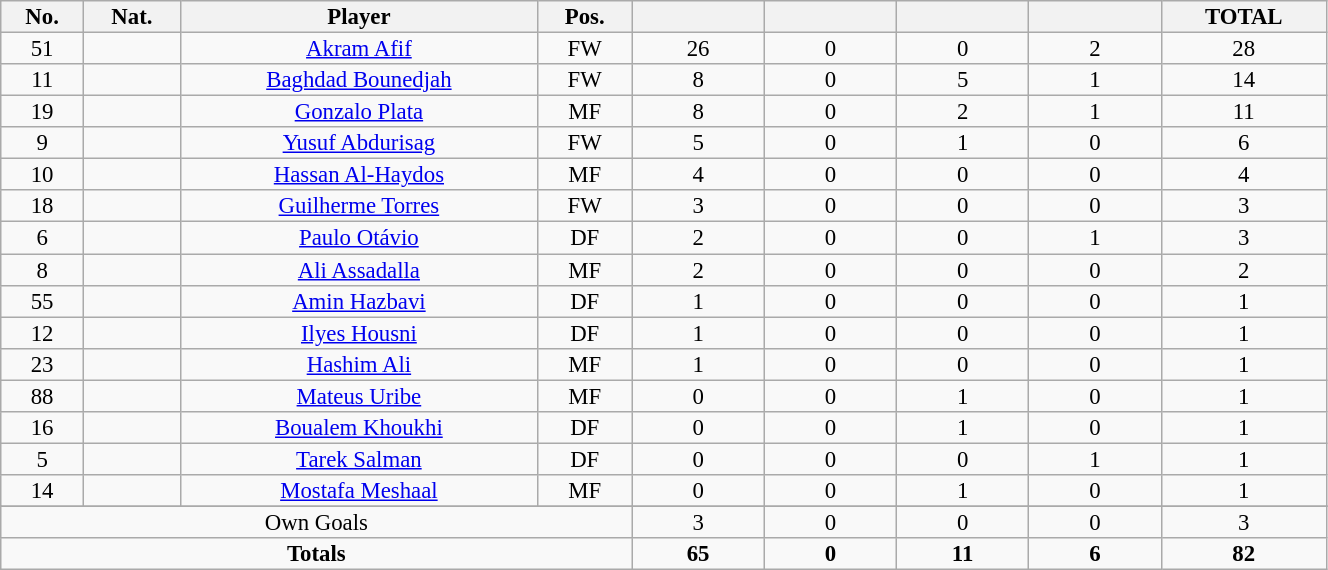<table class="wikitable sortable alternance"  style="font-size:95%; text-align:center; line-height:14px; width:70%;">
<tr>
<th width=10>No.</th>
<th width=10>Nat.</th>
<th width=120>Player</th>
<th width=10>Pos.</th>
<th width=40></th>
<th width=40></th>
<th width=40></th>
<th width=40></th>
<th width=40>TOTAL</th>
</tr>
<tr>
<td>51</td>
<td></td>
<td><a href='#'>Akram Afif</a></td>
<td>FW</td>
<td>26</td>
<td>0</td>
<td>0</td>
<td>2</td>
<td>28</td>
</tr>
<tr>
<td>11</td>
<td></td>
<td><a href='#'>Baghdad Bounedjah</a></td>
<td>FW</td>
<td>8</td>
<td>0</td>
<td>5</td>
<td>1</td>
<td>14</td>
</tr>
<tr>
<td>19</td>
<td></td>
<td><a href='#'>Gonzalo Plata</a></td>
<td>MF</td>
<td>8</td>
<td>0</td>
<td>2</td>
<td>1</td>
<td>11</td>
</tr>
<tr>
<td>9</td>
<td></td>
<td><a href='#'>Yusuf Abdurisag</a></td>
<td>FW</td>
<td>5</td>
<td>0</td>
<td>1</td>
<td>0</td>
<td>6</td>
</tr>
<tr>
<td>10</td>
<td></td>
<td><a href='#'>Hassan Al-Haydos</a></td>
<td>MF</td>
<td>4</td>
<td>0</td>
<td>0</td>
<td>0</td>
<td>4</td>
</tr>
<tr>
<td>18</td>
<td></td>
<td><a href='#'>Guilherme Torres</a></td>
<td>FW</td>
<td>3</td>
<td>0</td>
<td>0</td>
<td>0</td>
<td>3</td>
</tr>
<tr>
<td>6</td>
<td></td>
<td><a href='#'>Paulo Otávio</a></td>
<td>DF</td>
<td>2</td>
<td>0</td>
<td>0</td>
<td>1</td>
<td>3</td>
</tr>
<tr>
<td>8</td>
<td></td>
<td><a href='#'>Ali Assadalla</a></td>
<td>MF</td>
<td>2</td>
<td>0</td>
<td>0</td>
<td>0</td>
<td>2</td>
</tr>
<tr>
<td>55</td>
<td></td>
<td><a href='#'>Amin Hazbavi</a></td>
<td>DF</td>
<td>1</td>
<td>0</td>
<td>0</td>
<td>0</td>
<td>1</td>
</tr>
<tr>
<td>12</td>
<td></td>
<td><a href='#'>Ilyes Housni</a></td>
<td>DF</td>
<td>1</td>
<td>0</td>
<td>0</td>
<td>0</td>
<td>1</td>
</tr>
<tr>
<td>23</td>
<td></td>
<td><a href='#'>Hashim Ali</a></td>
<td>MF</td>
<td>1</td>
<td>0</td>
<td>0</td>
<td>0</td>
<td>1</td>
</tr>
<tr>
<td>88</td>
<td></td>
<td><a href='#'>Mateus Uribe</a></td>
<td>MF</td>
<td>0</td>
<td>0</td>
<td>1</td>
<td>0</td>
<td>1</td>
</tr>
<tr>
<td>16</td>
<td></td>
<td><a href='#'>Boualem Khoukhi</a></td>
<td>DF</td>
<td>0</td>
<td>0</td>
<td>1</td>
<td>0</td>
<td>1</td>
</tr>
<tr>
<td>5</td>
<td></td>
<td><a href='#'>Tarek Salman</a></td>
<td>DF</td>
<td>0</td>
<td>0</td>
<td>0</td>
<td>1</td>
<td>1</td>
</tr>
<tr>
<td>14</td>
<td></td>
<td><a href='#'>Mostafa Meshaal</a></td>
<td>MF</td>
<td>0</td>
<td>0</td>
<td>1</td>
<td>0</td>
<td>1</td>
</tr>
<tr>
</tr>
<tr class="sortbottom">
<td colspan="4">Own Goals</td>
<td>3</td>
<td>0</td>
<td>0</td>
<td>0</td>
<td>3</td>
</tr>
<tr class="sortbottom">
<td colspan="4"><strong>Totals</strong></td>
<td><strong>65</strong></td>
<td><strong>0</strong></td>
<td><strong>11</strong></td>
<td><strong>6</strong></td>
<td><strong>82</strong></td>
</tr>
</table>
